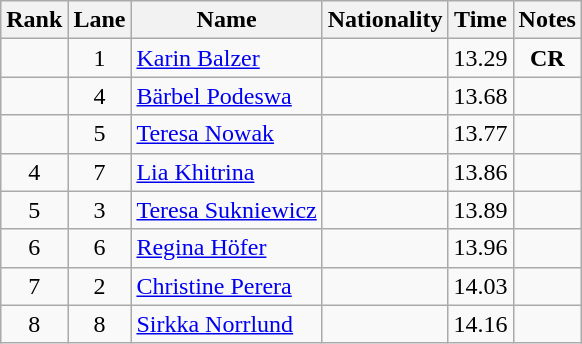<table class="wikitable sortable" style="text-align:center">
<tr>
<th>Rank</th>
<th>Lane</th>
<th>Name</th>
<th>Nationality</th>
<th>Time</th>
<th>Notes</th>
</tr>
<tr>
<td></td>
<td>1</td>
<td align=left><a href='#'>Karin Balzer</a></td>
<td align=left></td>
<td>13.29</td>
<td><strong>CR</strong></td>
</tr>
<tr>
<td></td>
<td>4</td>
<td align=left><a href='#'>Bärbel Podeswa</a></td>
<td align=left></td>
<td>13.68</td>
<td></td>
</tr>
<tr>
<td></td>
<td>5</td>
<td align=left><a href='#'>Teresa Nowak</a></td>
<td align=left></td>
<td>13.77</td>
<td></td>
</tr>
<tr>
<td>4</td>
<td>7</td>
<td align=left><a href='#'>Lia Khitrina</a></td>
<td align=left></td>
<td>13.86</td>
<td></td>
</tr>
<tr>
<td>5</td>
<td>3</td>
<td align=left><a href='#'>Teresa Sukniewicz</a></td>
<td align=left></td>
<td>13.89</td>
<td></td>
</tr>
<tr>
<td>6</td>
<td>6</td>
<td align=left><a href='#'>Regina Höfer</a></td>
<td align=left></td>
<td>13.96</td>
<td></td>
</tr>
<tr>
<td>7</td>
<td>2</td>
<td align=left><a href='#'>Christine Perera</a></td>
<td align=left></td>
<td>14.03</td>
<td></td>
</tr>
<tr>
<td>8</td>
<td>8</td>
<td align=left><a href='#'>Sirkka Norrlund</a></td>
<td align=left></td>
<td>14.16</td>
<td></td>
</tr>
</table>
